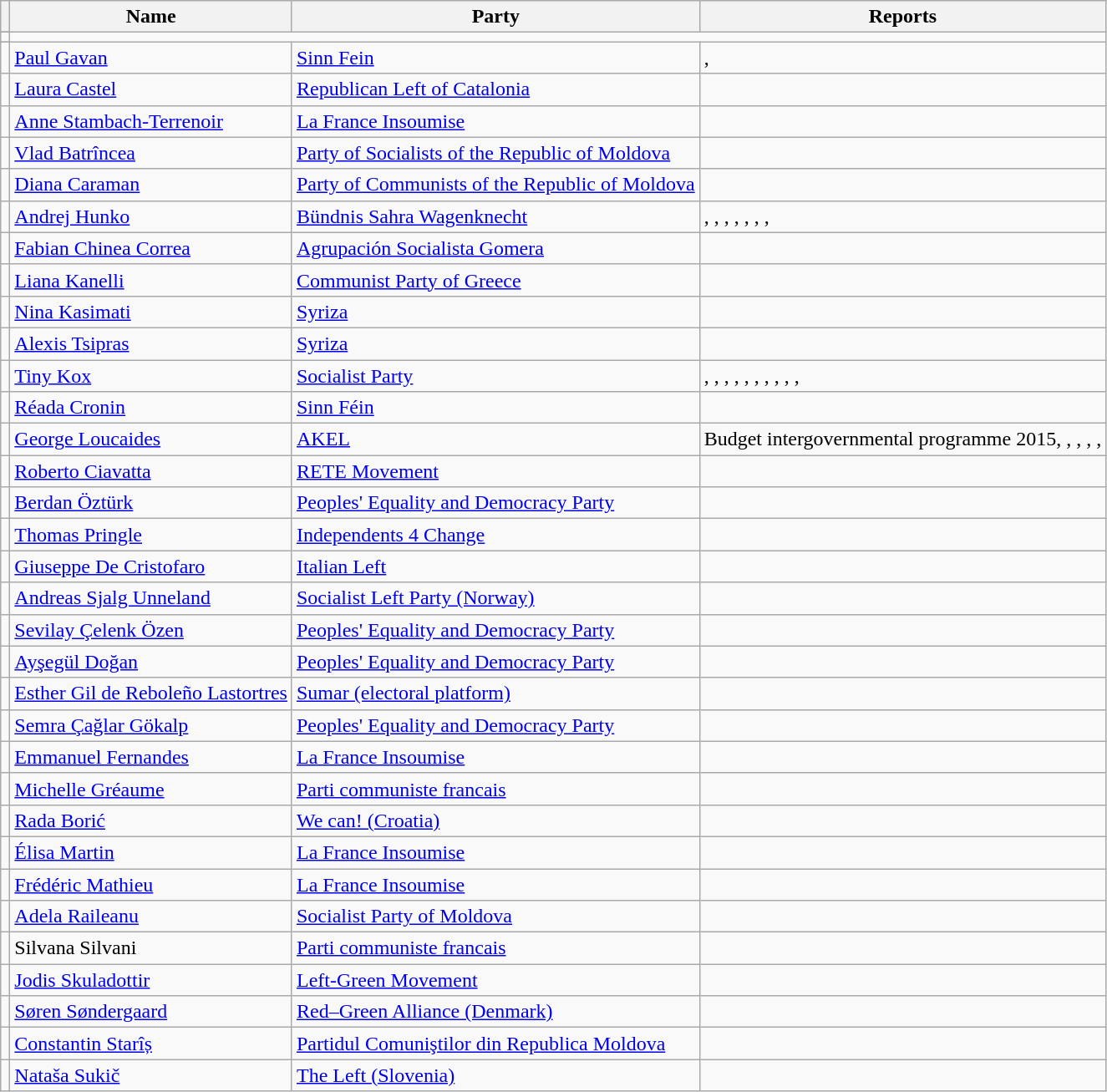<table class="wikitable sortable">
<tr>
<th></th>
<th>Name</th>
<th>Party</th>
<th>Reports</th>
</tr>
<tr>
</tr>
<tr>
</tr>
<tr>
<td></td>
</tr>
<tr>
</tr>
<tr>
</tr>
<tr>
</tr>
<tr>
</tr>
<tr>
</tr>
<tr>
<td></td>
<td><a href='#'>Paul Gavan</a></td>
<td><a href='#'>Sinn Fein</a></td>
<td>,</td>
</tr>
<tr>
<td></td>
<td><a href='#'>Laura Castel</a></td>
<td><a href='#'>Republican Left of Catalonia</a></td>
<td></td>
</tr>
<tr>
<td></td>
<td><a href='#'>Anne Stambach-Terrenoir</a></td>
<td><a href='#'>La France Insoumise</a></td>
<td></td>
</tr>
<tr>
<td></td>
<td><a href='#'>Vlad Batrîncea</a></td>
<td><a href='#'>Party of Socialists of the Republic of Moldova</a></td>
<td></td>
</tr>
<tr>
<td></td>
<td><a href='#'>Diana Caraman</a></td>
<td><a href='#'>Party of Communists of the Republic of Moldova</a></td>
<td></td>
</tr>
<tr>
<td></td>
<td><a href='#'>Andrej Hunko</a></td>
<td><a href='#'>Bündnis Sahra Wagenknecht</a></td>
<td>, , , , , , ,</td>
</tr>
<tr>
<td></td>
<td><a href='#'>Fabian Chinea Correa</a></td>
<td><a href='#'>Agrupación Socialista Gomera</a></td>
<td></td>
</tr>
<tr>
<td></td>
<td><a href='#'>Liana Kanelli</a></td>
<td><a href='#'>Communist Party of Greece</a></td>
<td></td>
</tr>
<tr>
<td></td>
<td><a href='#'>Nina Kasimati</a></td>
<td><a href='#'>Syriza</a></td>
<td></td>
</tr>
<tr>
<td></td>
<td><a href='#'>Alexis Tsipras</a></td>
<td><a href='#'>Syriza</a></td>
<td></td>
</tr>
<tr>
<td></td>
<td><a href='#'>Tiny Kox</a></td>
<td><a href='#'>Socialist Party</a></td>
<td>, , , , , , , , , , </td>
</tr>
<tr>
<td></td>
<td><a href='#'>Réada Cronin</a></td>
<td><a href='#'>Sinn Féin</a></td>
<td></td>
</tr>
<tr>
<td></td>
<td><a href='#'>George Loucaides</a></td>
<td><a href='#'>AKEL</a></td>
<td>Budget intergovernmental programme 2015, , , , ,</td>
</tr>
<tr>
<td></td>
<td><a href='#'>Roberto Ciavatta</a></td>
<td><a href='#'>RETE Movement</a></td>
<td></td>
</tr>
<tr>
<td></td>
<td><a href='#'>Berdan Öztürk</a></td>
<td><a href='#'>Peoples' Equality and Democracy Party</a></td>
<td></td>
</tr>
<tr>
<td></td>
<td><a href='#'>Thomas Pringle</a></td>
<td><a href='#'>Independents 4 Change</a></td>
<td></td>
</tr>
<tr>
<td></td>
<td><a href='#'>Giuseppe De Cristofaro</a></td>
<td><a href='#'>Italian Left</a></td>
<td></td>
</tr>
<tr>
<td></td>
<td><a href='#'>Andreas Sjalg Unneland</a></td>
<td><a href='#'>Socialist Left Party (Norway)</a></td>
<td></td>
</tr>
<tr>
<td></td>
<td><a href='#'>Sevilay Çelenk Özen</a></td>
<td><a href='#'>Peoples' Equality and Democracy Party</a></td>
<td></td>
</tr>
<tr>
<td></td>
<td><a href='#'>Ayşegül Doğan</a></td>
<td><a href='#'>Peoples' Equality and Democracy Party</a></td>
<td></td>
</tr>
<tr>
<td></td>
<td><a href='#'>Esther Gil de Reboleño Lastortres</a></td>
<td><a href='#'>Sumar (electoral platform)</a></td>
<td></td>
</tr>
<tr>
<td></td>
<td><a href='#'>Semra Çağlar Gökalp</a></td>
<td><a href='#'>Peoples' Equality and Democracy Party</a></td>
<td></td>
</tr>
<tr>
<td></td>
<td><a href='#'>Emmanuel Fernandes</a></td>
<td><a href='#'>La France Insoumise</a></td>
<td></td>
</tr>
<tr>
<td></td>
<td><a href='#'>Michelle Gréaume</a></td>
<td><a href='#'>Parti communiste francais</a></td>
<td></td>
</tr>
<tr>
<td></td>
<td><a href='#'>Rada Borić</a></td>
<td><a href='#'>We can! (Croatia)</a></td>
<td></td>
</tr>
<tr>
<td></td>
<td><a href='#'>Élisa Martin</a></td>
<td><a href='#'>La France Insoumise</a></td>
<td></td>
</tr>
<tr>
<td></td>
<td><a href='#'>Frédéric Mathieu</a></td>
<td><a href='#'>La France Insoumise</a></td>
<td></td>
</tr>
<tr>
<td></td>
<td><a href='#'>Adela Raileanu</a></td>
<td><a href='#'>Socialist Party of Moldova</a></td>
<td></td>
</tr>
<tr>
<td></td>
<td>Silvana Silvani</td>
<td><a href='#'>Parti communiste francais</a></td>
<td></td>
</tr>
<tr>
<td></td>
<td><a href='#'>Jodis Skuladottir</a></td>
<td><a href='#'>Left-Green Movement</a></td>
<td></td>
</tr>
<tr>
<td></td>
<td><a href='#'>Søren Søndergaard</a></td>
<td><a href='#'>Red–Green Alliance (Denmark)</a></td>
<td></td>
</tr>
<tr>
<td></td>
<td><a href='#'>Constantin Starîș</a></td>
<td><a href='#'>Partidul Comuniştilor din Republica Moldova</a></td>
<td></td>
</tr>
<tr>
<td></td>
<td><a href='#'>Nataša Sukič</a></td>
<td><a href='#'>The Left (Slovenia)</a></td>
<td></td>
</tr>
</table>
